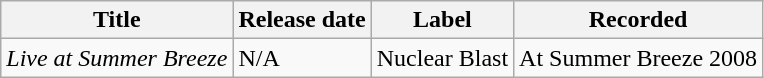<table class="wikitable" border="1">
<tr>
<th>Title</th>
<th>Release date</th>
<th>Label</th>
<th>Recorded</th>
</tr>
<tr>
<td><em>Live at Summer Breeze</em></td>
<td>N/A</td>
<td>Nuclear Blast</td>
<td>At Summer Breeze 2008</td>
</tr>
</table>
